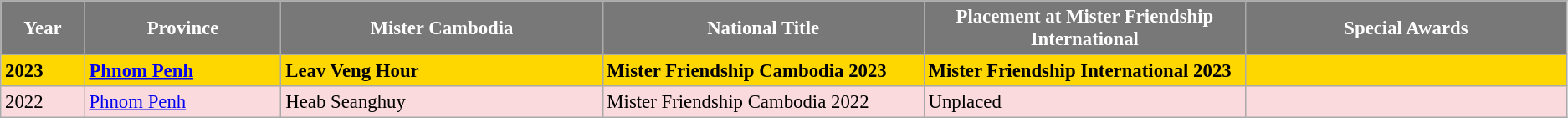<table class="wikitable " style="font-size: 95%;">
<tr>
<th width="60" style="background-color:#787878;color:#FFFFFF;">Year</th>
<th width="150" style="background-color:#787878;color:#FFFFFF;">Province</th>
<th width="250" style="background-color:#787878;color:#FFFFFF;">Mister Cambodia</th>
<th width="250" style="background-color:#787878;color:#FFFFFF;">National Title</th>
<th width="250" style="background-color:#787878;color:#FFFFFF;">Placement at Mister Friendship International</th>
<th width="250" style="background-color:#787878;color:#FFFFFF;">Special Awards</th>
</tr>
<tr style="background-color:gold; ">
<td><strong>2023</strong></td>
<td><strong><a href='#'>Phnom Penh</a></strong></td>
<td><strong>Leav Veng Hour</strong></td>
<td><strong>Mister Friendship Cambodia 2023</strong></td>
<td><strong>Mister Friendship International 2023</strong></td>
<td style="background:;"></td>
</tr>
<tr style="background-color:#FADADD; ">
<td>2022</td>
<td><a href='#'>Phnom Penh</a></td>
<td>Heab Seanghuy</td>
<td>Mister Friendship Cambodia 2022</td>
<td>Unplaced</td>
<td style="background:;"></td>
</tr>
</table>
